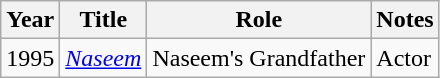<table class="wikitable">
<tr>
<th>Year</th>
<th>Title</th>
<th>Role</th>
<th>Notes</th>
</tr>
<tr>
<td>1995</td>
<td><em><a href='#'>Naseem</a></em></td>
<td>Naseem's Grandfather</td>
<td>Actor</td>
</tr>
</table>
